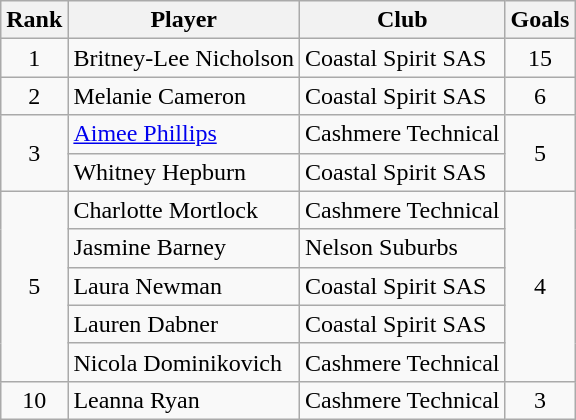<table class="wikitable" style="text-align:center">
<tr>
<th>Rank</th>
<th>Player</th>
<th>Club</th>
<th>Goals</th>
</tr>
<tr>
<td>1</td>
<td align=left>Britney-Lee Nicholson</td>
<td align=left>Coastal Spirit SAS</td>
<td>15</td>
</tr>
<tr>
<td>2</td>
<td align=left>Melanie Cameron</td>
<td align=left>Coastal Spirit SAS</td>
<td>6</td>
</tr>
<tr>
<td rowspan=2>3</td>
<td align=left><a href='#'>Aimee Phillips</a></td>
<td align=left>Cashmere Technical</td>
<td rowspan=2>5</td>
</tr>
<tr>
<td align=left>Whitney Hepburn</td>
<td align=left>Coastal Spirit SAS</td>
</tr>
<tr>
<td rowspan=5>5</td>
<td align=left>Charlotte Mortlock</td>
<td align=left>Cashmere Technical</td>
<td rowspan=5>4</td>
</tr>
<tr>
<td align=left>Jasmine Barney</td>
<td align=left>Nelson Suburbs</td>
</tr>
<tr>
<td align=left>Laura Newman</td>
<td align=left>Coastal Spirit SAS</td>
</tr>
<tr>
<td align=left>Lauren Dabner</td>
<td align=left>Coastal Spirit SAS</td>
</tr>
<tr>
<td align=left>Nicola Dominikovich</td>
<td align=left>Cashmere Technical</td>
</tr>
<tr>
<td>10</td>
<td align=left>Leanna Ryan</td>
<td align=left rowspan=2>Cashmere Technical</td>
<td>3</td>
</tr>
</table>
